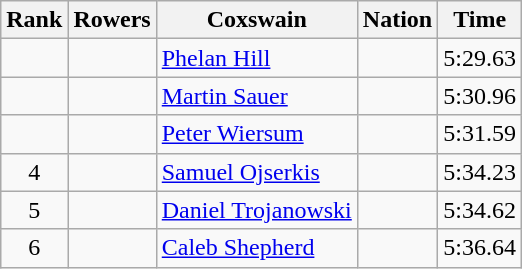<table class="wikitable sortable" style="text-align:center">
<tr>
<th>Rank</th>
<th>Rowers</th>
<th>Coxswain</th>
<th>Nation</th>
<th>Time</th>
</tr>
<tr>
<td></td>
<td></td>
<td align=left><a href='#'>Phelan Hill</a></td>
<td align=left></td>
<td>5:29.63</td>
</tr>
<tr>
<td></td>
<td></td>
<td align=left><a href='#'>Martin Sauer</a></td>
<td align=left></td>
<td>5:30.96</td>
</tr>
<tr>
<td></td>
<td></td>
<td align=left><a href='#'>Peter Wiersum</a></td>
<td align=left></td>
<td>5:31.59</td>
</tr>
<tr>
<td>4</td>
<td></td>
<td align=left><a href='#'>Samuel Ojserkis</a></td>
<td align=left></td>
<td>5:34.23</td>
</tr>
<tr>
<td>5</td>
<td></td>
<td align=left><a href='#'>Daniel Trojanowski</a></td>
<td align=left></td>
<td>5:34.62</td>
</tr>
<tr>
<td>6</td>
<td></td>
<td align=left><a href='#'>Caleb Shepherd</a></td>
<td align=left></td>
<td>5:36.64</td>
</tr>
</table>
